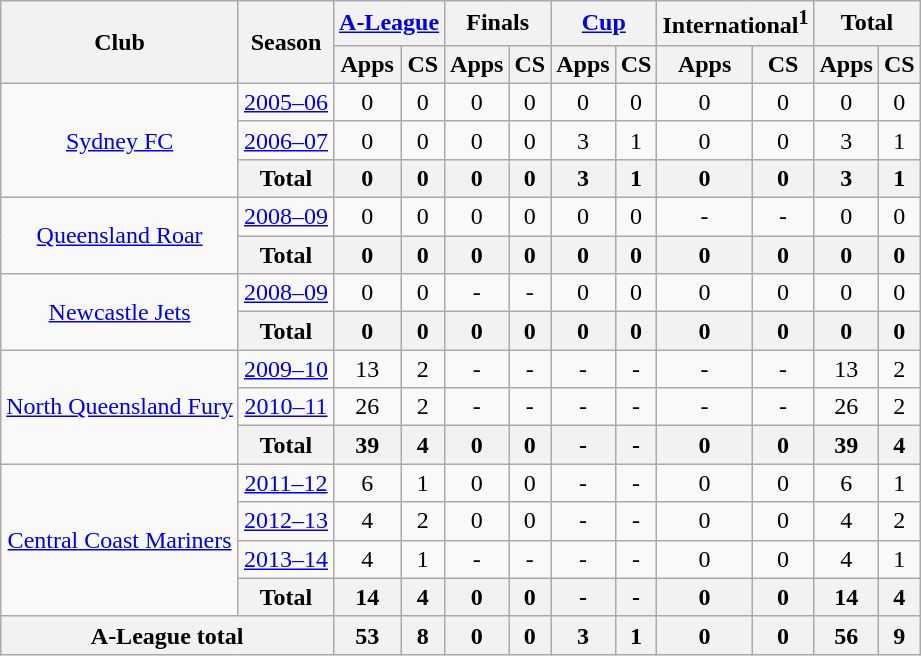<table class="wikitable" style="text-align: center;">
<tr>
<th rowspan="2">Club</th>
<th rowspan="2">Season</th>
<th colspan="2"><a href='#'>A-League</a></th>
<th colspan="2">Finals</th>
<th colspan="2"><a href='#'>Cup</a></th>
<th colspan="2">International<sup>1</sup></th>
<th colspan="2">Total</th>
</tr>
<tr>
<th>Apps</th>
<th>CS</th>
<th>Apps</th>
<th>CS</th>
<th>Apps</th>
<th>CS</th>
<th>Apps</th>
<th>CS</th>
<th>Apps</th>
<th>CS</th>
</tr>
<tr>
<td rowspan="3" valign="center"><a href='#'>Sydney FC</a></td>
<td><a href='#'>2005–06</a></td>
<td>0</td>
<td>0</td>
<td>0</td>
<td>0</td>
<td>0</td>
<td>0</td>
<td>0</td>
<td>0</td>
<td>0</td>
<td>0</td>
</tr>
<tr>
<td><a href='#'>2006–07</a></td>
<td>0</td>
<td>0</td>
<td>0</td>
<td>0</td>
<td>3</td>
<td>1</td>
<td>0</td>
<td>0</td>
<td>3</td>
<td>1</td>
</tr>
<tr>
<th>Total</th>
<th>0</th>
<th>0</th>
<th>0</th>
<th>0</th>
<th>3</th>
<th>1</th>
<th>0</th>
<th>0</th>
<th>3</th>
<th>1</th>
</tr>
<tr>
<td rowspan="2" valign="center"><a href='#'>Queensland Roar</a></td>
<td><a href='#'>2008–09</a></td>
<td>0</td>
<td>0</td>
<td>0</td>
<td>0</td>
<td>0</td>
<td>0</td>
<td>-</td>
<td>-</td>
<td>0</td>
<td>0</td>
</tr>
<tr>
<th>Total</th>
<th>0</th>
<th>0</th>
<th>0</th>
<th>0</th>
<th>0</th>
<th>0</th>
<th>0</th>
<th>0</th>
<th>0</th>
<th>0</th>
</tr>
<tr>
<td rowspan="2" valign="center"><a href='#'>Newcastle Jets</a></td>
<td><a href='#'>2008–09</a></td>
<td>0</td>
<td>0</td>
<td>-</td>
<td>-</td>
<td>0</td>
<td>0</td>
<td>0</td>
<td>0</td>
<td>0</td>
<td>0</td>
</tr>
<tr>
<th>Total</th>
<th>0</th>
<th>0</th>
<th>0</th>
<th>0</th>
<th>0</th>
<th>0</th>
<th>0</th>
<th>0</th>
<th>0</th>
<th>0</th>
</tr>
<tr>
<td rowspan="3" valign="center"><a href='#'>North Queensland Fury</a></td>
<td><a href='#'>2009–10</a></td>
<td>13</td>
<td>2</td>
<td>-</td>
<td>-</td>
<td>-</td>
<td>-</td>
<td>-</td>
<td>-</td>
<td>13</td>
<td>2</td>
</tr>
<tr>
<td><a href='#'>2010–11</a></td>
<td>26</td>
<td>2</td>
<td>-</td>
<td>-</td>
<td>-</td>
<td>-</td>
<td>-</td>
<td>-</td>
<td>26</td>
<td>2</td>
</tr>
<tr>
<th>Total</th>
<th>39</th>
<th>4</th>
<th>0</th>
<th>0</th>
<th>-</th>
<th>-</th>
<th>0</th>
<th>0</th>
<th>39</th>
<th>4</th>
</tr>
<tr>
<td rowspan="4" valign="center"><a href='#'>Central Coast Mariners</a></td>
<td><a href='#'>2011–12</a></td>
<td>6</td>
<td>1</td>
<td>0</td>
<td>0</td>
<td>-</td>
<td>-</td>
<td>0</td>
<td>0</td>
<td>6</td>
<td>1</td>
</tr>
<tr>
<td><a href='#'>2012–13</a></td>
<td>4</td>
<td>2</td>
<td>0</td>
<td>0</td>
<td>-</td>
<td>-</td>
<td>0</td>
<td>0</td>
<td>4</td>
<td>2</td>
</tr>
<tr>
<td><a href='#'>2013–14</a></td>
<td>4</td>
<td>1</td>
<td>-</td>
<td>-</td>
<td>-</td>
<td>-</td>
<td>0</td>
<td>0</td>
<td>4</td>
<td>1</td>
</tr>
<tr>
<th>Total</th>
<th>14</th>
<th>4</th>
<th>0</th>
<th>0</th>
<th>-</th>
<th>-</th>
<th>0</th>
<th>0</th>
<th>14</th>
<th>4</th>
</tr>
<tr>
<th colspan="2">A-League total</th>
<th>53</th>
<th>8</th>
<th>0</th>
<th>0</th>
<th>3</th>
<th>1</th>
<th>0</th>
<th>0</th>
<th>56</th>
<th>9</th>
</tr>
</table>
